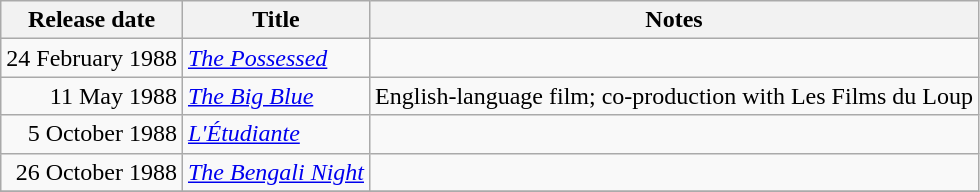<table class="wikitable sortable">
<tr>
<th scope="col">Release date</th>
<th>Title</th>
<th>Notes</th>
</tr>
<tr>
<td style="text-align:right;">24 February 1988</td>
<td><em><a href='#'>The Possessed</a></em></td>
<td></td>
</tr>
<tr>
<td style="text-align:right;">11 May 1988</td>
<td><em><a href='#'>The Big Blue</a></em></td>
<td>English-language film; co-production with Les Films du Loup</td>
</tr>
<tr>
<td style="text-align:right;">5 October 1988</td>
<td><em><a href='#'>L'Étudiante</a></em></td>
<td></td>
</tr>
<tr>
<td style="text-align:right;">26 October 1988</td>
<td><em><a href='#'>The Bengali Night</a></em></td>
<td></td>
</tr>
<tr>
</tr>
</table>
